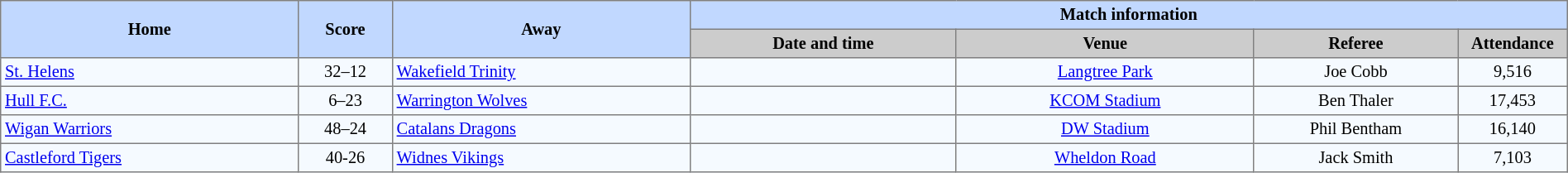<table border=1 style="border-collapse:collapse; font-size:85%; text-align:center;" cellpadding=3 cellspacing=0 width=100%>
<tr bgcolor=#C1D8FF>
<th rowspan=2 width=19%>Home</th>
<th rowspan=2 width=6%>Score</th>
<th rowspan=2 width=19%>Away</th>
<th colspan=6>Match information</th>
</tr>
<tr bgcolor=#CCCCCC>
<th width=17%>Date and time</th>
<th width=19%>Venue</th>
<th width=13%>Referee</th>
<th width=7%>Attendance</th>
</tr>
<tr bgcolor=#F5FAFF>
<td align=left> <a href='#'>St. Helens</a></td>
<td>32–12</td>
<td align=left> <a href='#'>Wakefield Trinity</a></td>
<td></td>
<td><a href='#'>Langtree Park</a></td>
<td>Joe Cobb</td>
<td>9,516</td>
</tr>
<tr bgcolor=#F5FAFF>
<td align=left> <a href='#'>Hull F.C.</a></td>
<td>6–23</td>
<td align=left><a href='#'>Warrington Wolves</a></td>
<td></td>
<td><a href='#'>KCOM Stadium</a></td>
<td>Ben Thaler</td>
<td>17,453</td>
</tr>
<tr bgcolor=#F5FAFF>
<td align=left> <a href='#'>Wigan Warriors</a></td>
<td>48–24</td>
<td align=left><a href='#'>Catalans Dragons</a></td>
<td></td>
<td><a href='#'>DW Stadium</a></td>
<td>Phil Bentham</td>
<td>16,140</td>
</tr>
<tr bgcolor=#F5FAFF>
<td align=left><a href='#'>Castleford Tigers</a></td>
<td>40-26</td>
<td align=left> <a href='#'>Widnes Vikings</a></td>
<td></td>
<td><a href='#'>Wheldon Road</a></td>
<td>Jack Smith</td>
<td>7,103</td>
</tr>
</table>
